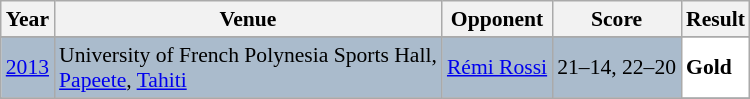<table class="sortable wikitable" style="font-size: 90%;">
<tr>
<th>Year</th>
<th>Venue</th>
<th>Opponent</th>
<th>Score</th>
<th>Result</th>
</tr>
<tr>
</tr>
<tr>
</tr>
<tr style="background:#AABBCC">
<td align="center"><a href='#'>2013</a></td>
<td align="left">University of French Polynesia Sports Hall,<br> <a href='#'>Papeete</a>, <a href='#'>Tahiti</a></td>
<td align="left"> <a href='#'>Rémi Rossi</a></td>
<td align="center">21–14, 22–20</td>
<td style="text-align:left; background:white"> <strong>Gold</strong></td>
</tr>
<tr>
</tr>
</table>
